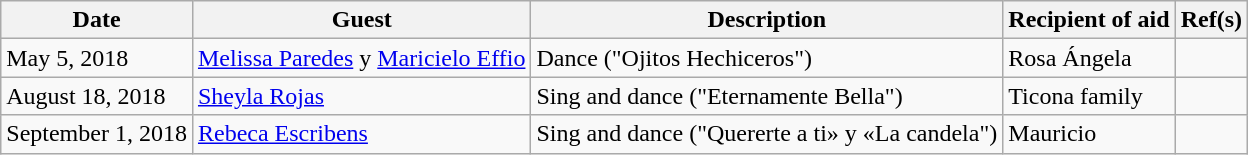<table class='wikitable'>
<tr>
<th>Date</th>
<th>Guest</th>
<th>Description</th>
<th>Recipient of aid</th>
<th>Ref(s)</th>
</tr>
<tr>
<td>May 5, 2018</td>
<td><a href='#'>Melissa Paredes</a> y <a href='#'>Maricielo Effio</a></td>
<td>Dance ("Ojitos Hechiceros")</td>
<td>Rosa Ángela</td>
<td></td>
</tr>
<tr>
<td>August 18, 2018</td>
<td><a href='#'>Sheyla Rojas</a></td>
<td>Sing and dance ("Eternamente Bella")</td>
<td>Ticona family</td>
<td></td>
</tr>
<tr>
<td>September 1, 2018</td>
<td><a href='#'>Rebeca Escribens</a></td>
<td>Sing and dance ("Quererte a ti» y «La candela")</td>
<td>Mauricio</td>
<td></td>
</tr>
</table>
